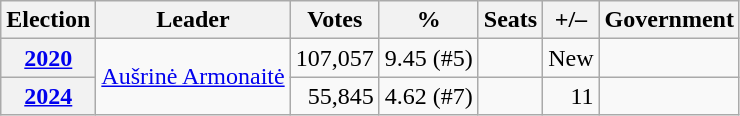<table class=wikitable style="text-align: right;">
<tr>
<th>Election</th>
<th>Leader</th>
<th>Votes</th>
<th>%</th>
<th>Seats</th>
<th>+/–</th>
<th>Government</th>
</tr>
<tr>
<th><a href='#'>2020</a></th>
<td rowspan="2"><a href='#'>Aušrinė Armonaitė</a></td>
<td>107,057</td>
<td>9.45 (#5)</td>
<td></td>
<td>New</td>
<td></td>
</tr>
<tr>
<th><a href='#'>2024</a></th>
<td>55,845</td>
<td>4.62 (#7)</td>
<td></td>
<td> 11</td>
<td></td>
</tr>
</table>
